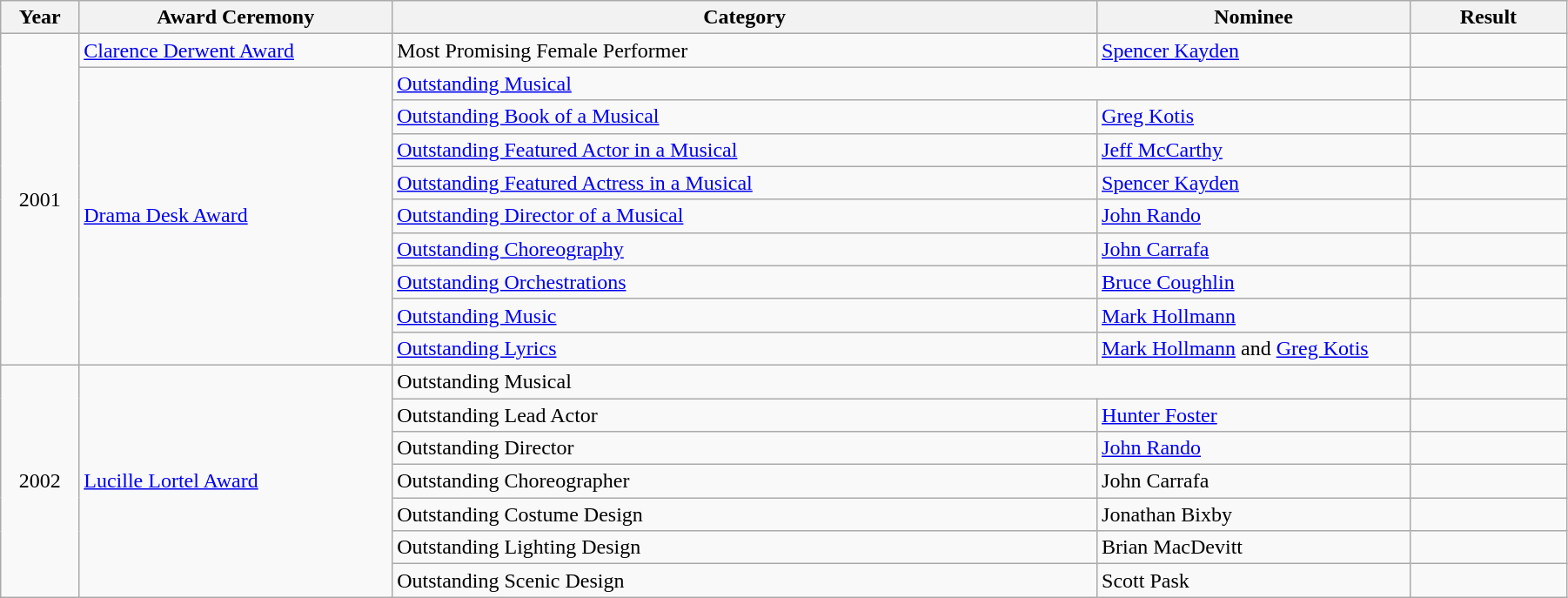<table class="wikitable" width="95%">
<tr>
<th width="5%">Year</th>
<th width="20%">Award Ceremony</th>
<th width="45%">Category</th>
<th width="20%">Nominee</th>
<th width="10%">Result</th>
</tr>
<tr>
<td rowspan="10" align="center">2001</td>
<td><a href='#'>Clarence Derwent Award</a></td>
<td>Most Promising Female Performer</td>
<td><a href='#'>Spencer Kayden</a></td>
<td></td>
</tr>
<tr>
<td rowspan="9"><a href='#'>Drama Desk Award</a></td>
<td colspan="2"><a href='#'>Outstanding Musical</a></td>
<td></td>
</tr>
<tr>
<td><a href='#'>Outstanding Book of a Musical</a></td>
<td><a href='#'>Greg Kotis</a></td>
<td></td>
</tr>
<tr>
<td><a href='#'>Outstanding Featured Actor in a Musical</a></td>
<td><a href='#'>Jeff McCarthy</a></td>
<td></td>
</tr>
<tr>
<td><a href='#'>Outstanding Featured Actress in a Musical</a></td>
<td><a href='#'>Spencer Kayden</a></td>
<td></td>
</tr>
<tr>
<td><a href='#'>Outstanding Director of a Musical</a></td>
<td><a href='#'>John Rando</a></td>
<td></td>
</tr>
<tr>
<td><a href='#'>Outstanding Choreography</a></td>
<td><a href='#'>John Carrafa</a></td>
<td></td>
</tr>
<tr>
<td><a href='#'>Outstanding Orchestrations</a></td>
<td><a href='#'>Bruce Coughlin</a></td>
<td></td>
</tr>
<tr>
<td><a href='#'>Outstanding Music</a></td>
<td><a href='#'>Mark Hollmann</a></td>
<td></td>
</tr>
<tr>
<td><a href='#'>Outstanding Lyrics</a></td>
<td><a href='#'>Mark Hollmann</a> and <a href='#'>Greg Kotis</a></td>
<td></td>
</tr>
<tr>
<td rowspan="7" align="center">2002</td>
<td rowspan="7"><a href='#'>Lucille Lortel Award</a></td>
<td colspan="2">Outstanding Musical</td>
<td></td>
</tr>
<tr>
<td>Outstanding Lead Actor</td>
<td><a href='#'>Hunter Foster</a></td>
<td></td>
</tr>
<tr>
<td>Outstanding Director</td>
<td><a href='#'>John Rando</a></td>
<td></td>
</tr>
<tr>
<td>Outstanding Choreographer</td>
<td>John Carrafa</td>
<td></td>
</tr>
<tr>
<td>Outstanding Costume Design</td>
<td>Jonathan Bixby</td>
<td></td>
</tr>
<tr>
<td>Outstanding Lighting Design</td>
<td>Brian MacDevitt</td>
<td></td>
</tr>
<tr>
<td>Outstanding Scenic Design</td>
<td>Scott Pask</td>
<td></td>
</tr>
</table>
